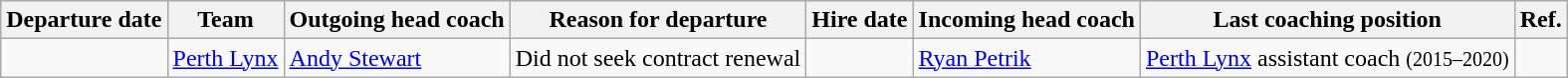<table class="wikitable sortable">
<tr>
<th>Departure date</th>
<th>Team</th>
<th>Outgoing head coach</th>
<th>Reason for departure</th>
<th>Hire date</th>
<th>Incoming head coach</th>
<th class="unsortable">Last coaching position</th>
<th class="unsortable">Ref.</th>
</tr>
<tr>
<td align=center></td>
<td><a href='#'>Perth Lynx</a></td>
<td> <a href='#'>Andy Stewart</a></td>
<td>Did not seek contract renewal</td>
<td align=center></td>
<td> <a href='#'>Ryan Petrik</a></td>
<td><a href='#'>Perth Lynx</a> assistant coach <small>(2015–2020)</small></td>
<td></td>
</tr>
</table>
